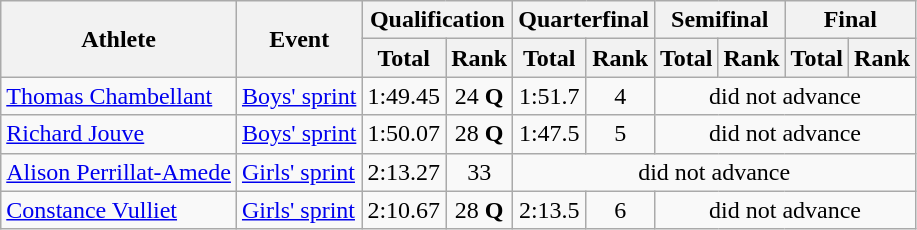<table class="wikitable">
<tr>
<th rowspan="2">Athlete</th>
<th rowspan="2">Event</th>
<th colspan="2">Qualification</th>
<th colspan="2">Quarterfinal</th>
<th colspan="2">Semifinal</th>
<th colspan="2">Final</th>
</tr>
<tr>
<th>Total</th>
<th>Rank</th>
<th>Total</th>
<th>Rank</th>
<th>Total</th>
<th>Rank</th>
<th>Total</th>
<th>Rank</th>
</tr>
<tr>
<td><a href='#'>Thomas Chambellant</a></td>
<td><a href='#'>Boys' sprint</a></td>
<td align="center">1:49.45</td>
<td align="center">24 <strong>Q</strong></td>
<td align="center">1:51.7</td>
<td align="center">4</td>
<td align="center" colspan=4>did not advance</td>
</tr>
<tr>
<td><a href='#'>Richard Jouve</a></td>
<td><a href='#'>Boys' sprint</a></td>
<td align="center">1:50.07</td>
<td align="center">28 <strong>Q</strong></td>
<td align="center">1:47.5</td>
<td align="center">5</td>
<td align="center" colspan=4>did not advance</td>
</tr>
<tr>
<td><a href='#'>Alison Perrillat-Amede</a></td>
<td><a href='#'>Girls' sprint</a></td>
<td align="center">2:13.27</td>
<td align="center">33</td>
<td align="center" colspan=6>did not advance</td>
</tr>
<tr>
<td><a href='#'>Constance Vulliet</a></td>
<td><a href='#'>Girls' sprint</a></td>
<td align="center">2:10.67</td>
<td align="center">28 <strong>Q</strong></td>
<td align="center">2:13.5</td>
<td align="center">6</td>
<td align="center" colspan=4>did not advance</td>
</tr>
</table>
